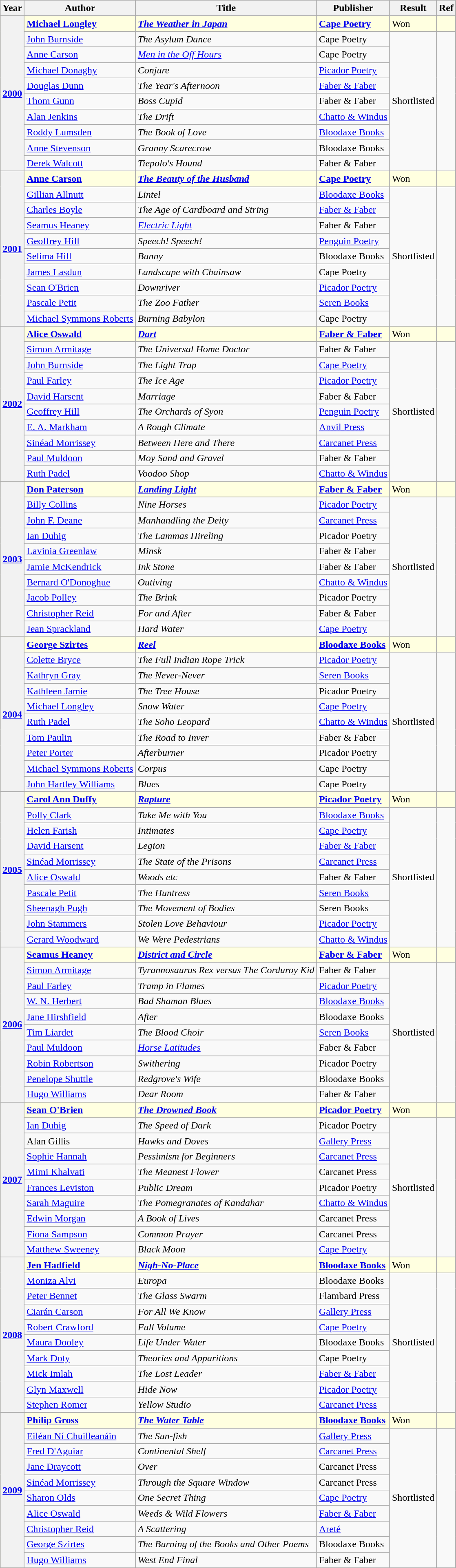<table class="wikitable sortable">
<tr>
<th>Year</th>
<th>Author</th>
<th>Title</th>
<th>Publisher</th>
<th>Result</th>
<th>Ref</th>
</tr>
<tr style="background-color:lightyellow;">
<th rowspan="10"><a href='#'>2000</a></th>
<td><strong><a href='#'>Michael Longley</a></strong></td>
<td><strong><em><a href='#'>The Weather in Japan</a></em></strong></td>
<td><a href='#'><strong>Cape Poetry</strong></a></td>
<td>Won</td>
<td></td>
</tr>
<tr>
<td><a href='#'>John Burnside</a></td>
<td><em>The Asylum Dance</em></td>
<td>Cape Poetry</td>
<td rowspan="9">Shortlisted</td>
<td rowspan="9"></td>
</tr>
<tr>
<td><a href='#'>Anne Carson</a></td>
<td><em><a href='#'>Men in the Off Hours</a></em></td>
<td>Cape Poetry</td>
</tr>
<tr>
<td><a href='#'>Michael Donaghy</a></td>
<td><em>Conjure</em></td>
<td><a href='#'>Picador Poetry</a></td>
</tr>
<tr>
<td><a href='#'>Douglas Dunn</a></td>
<td><em>The Year's Afternoon</em></td>
<td><a href='#'>Faber & Faber</a></td>
</tr>
<tr>
<td><a href='#'>Thom Gunn</a></td>
<td><em>Boss Cupid</em></td>
<td>Faber & Faber</td>
</tr>
<tr>
<td><a href='#'>Alan Jenkins</a></td>
<td><em>The Drift</em></td>
<td><a href='#'>Chatto & Windus</a></td>
</tr>
<tr>
<td><a href='#'>Roddy Lumsden</a></td>
<td><em>The Book of Love</em></td>
<td><a href='#'>Bloodaxe Books</a></td>
</tr>
<tr>
<td><a href='#'>Anne Stevenson</a></td>
<td><em>Granny Scarecrow</em></td>
<td>Bloodaxe Books</td>
</tr>
<tr>
<td><a href='#'>Derek Walcott</a></td>
<td><em>Tiepolo's Hound</em></td>
<td>Faber & Faber</td>
</tr>
<tr style="background-color:lightyellow;">
<th rowspan="10"><a href='#'>2001</a></th>
<td><strong><a href='#'>Anne Carson</a></strong></td>
<td><strong><em><a href='#'>The Beauty of the Husband</a></em></strong></td>
<td><a href='#'><strong>Cape Poetry</strong></a></td>
<td>Won</td>
<td></td>
</tr>
<tr>
<td><a href='#'>Gillian Allnutt</a></td>
<td><em>Lintel</em></td>
<td><a href='#'>Bloodaxe Books</a></td>
<td rowspan="9">Shortlisted</td>
<td rowspan="9"></td>
</tr>
<tr>
<td><a href='#'>Charles Boyle</a></td>
<td><em>The Age of Cardboard and String</em></td>
<td><a href='#'>Faber & Faber</a></td>
</tr>
<tr>
<td><a href='#'>Seamus Heaney</a></td>
<td><em><a href='#'>Electric Light</a></em></td>
<td>Faber & Faber</td>
</tr>
<tr>
<td><a href='#'>Geoffrey Hill</a></td>
<td><em>Speech! Speech!</em></td>
<td><a href='#'>Penguin Poetry</a></td>
</tr>
<tr>
<td><a href='#'>Selima Hill</a></td>
<td><em>Bunny</em></td>
<td>Bloodaxe Books</td>
</tr>
<tr>
<td><a href='#'>James Lasdun</a></td>
<td><em>Landscape with Chainsaw</em></td>
<td>Cape Poetry</td>
</tr>
<tr>
<td><a href='#'>Sean O'Brien</a></td>
<td><em>Downriver</em></td>
<td><a href='#'>Picador Poetry</a></td>
</tr>
<tr>
<td><a href='#'>Pascale Petit</a></td>
<td><em>The Zoo Father</em></td>
<td><a href='#'>Seren Books</a></td>
</tr>
<tr>
<td><a href='#'>Michael Symmons Roberts</a></td>
<td><em>Burning Babylon</em></td>
<td>Cape Poetry</td>
</tr>
<tr style="background-color:lightyellow;">
<th rowspan="10"><a href='#'>2002</a></th>
<td><strong><a href='#'>Alice Oswald</a></strong></td>
<td><strong><em><a href='#'>Dart</a></em></strong></td>
<td><strong><a href='#'>Faber & Faber</a></strong></td>
<td>Won</td>
<td></td>
</tr>
<tr>
<td><a href='#'>Simon Armitage</a></td>
<td><em>The Universal Home Doctor</em></td>
<td>Faber & Faber</td>
<td rowspan="9">Shortlisted</td>
<td rowspan="9"></td>
</tr>
<tr>
<td><a href='#'>John Burnside</a></td>
<td><em>The Light Trap</em></td>
<td><a href='#'>Cape Poetry</a></td>
</tr>
<tr>
<td><a href='#'>Paul Farley</a></td>
<td><em>The Ice Age</em></td>
<td><a href='#'>Picador Poetry</a></td>
</tr>
<tr>
<td><a href='#'>David Harsent</a></td>
<td><em>Marriage</em></td>
<td>Faber & Faber</td>
</tr>
<tr>
<td><a href='#'>Geoffrey Hill</a></td>
<td><em>The Orchards of Syon</em></td>
<td><a href='#'>Penguin Poetry</a></td>
</tr>
<tr>
<td><a href='#'>E. A. Markham</a></td>
<td><em>A Rough Climate</em></td>
<td><a href='#'>Anvil Press</a></td>
</tr>
<tr>
<td><a href='#'>Sinéad Morrissey</a></td>
<td><em>Between Here and There</em></td>
<td><a href='#'>Carcanet Press</a></td>
</tr>
<tr>
<td><a href='#'>Paul Muldoon</a></td>
<td><em>Moy Sand and Gravel</em></td>
<td>Faber & Faber</td>
</tr>
<tr>
<td><a href='#'>Ruth Padel</a></td>
<td><em>Voodoo Shop</em></td>
<td><a href='#'>Chatto & Windus</a></td>
</tr>
<tr style="background-color:lightyellow;">
<th rowspan="10"><a href='#'>2003</a></th>
<td><strong><a href='#'>Don Paterson</a></strong></td>
<td><strong><em><a href='#'>Landing Light</a></em></strong></td>
<td><strong><a href='#'>Faber & Faber</a></strong></td>
<td>Won</td>
<td></td>
</tr>
<tr>
<td><a href='#'>Billy Collins</a></td>
<td><em>Nine Horses</em></td>
<td><a href='#'>Picador Poetry</a></td>
<td rowspan="9">Shortlisted</td>
<td rowspan="9"></td>
</tr>
<tr>
<td><a href='#'>John F. Deane</a></td>
<td><em>Manhandling the Deity</em></td>
<td><a href='#'>Carcanet Press</a></td>
</tr>
<tr>
<td><a href='#'>Ian Duhig</a></td>
<td><em>The Lammas Hireling</em></td>
<td>Picador Poetry</td>
</tr>
<tr>
<td><a href='#'>Lavinia Greenlaw</a></td>
<td><em>Minsk</em></td>
<td>Faber & Faber</td>
</tr>
<tr>
<td><a href='#'>Jamie McKendrick</a></td>
<td><em>Ink Stone</em></td>
<td>Faber & Faber</td>
</tr>
<tr>
<td><a href='#'>Bernard O'Donoghue</a></td>
<td><em>Outiving</em></td>
<td><a href='#'>Chatto & Windus</a></td>
</tr>
<tr>
<td><a href='#'>Jacob Polley</a></td>
<td><em>The Brink</em></td>
<td>Picador Poetry</td>
</tr>
<tr>
<td><a href='#'>Christopher Reid</a></td>
<td><em>For and After</em></td>
<td>Faber & Faber</td>
</tr>
<tr>
<td><a href='#'>Jean Sprackland</a></td>
<td><em>Hard Water</em></td>
<td><a href='#'>Cape Poetry</a></td>
</tr>
<tr style="background-color:lightyellow;">
<th rowspan="10"><a href='#'>2004</a></th>
<td><strong><a href='#'>George Szirtes</a></strong></td>
<td><strong><em><a href='#'>Reel</a></em></strong></td>
<td><strong><a href='#'>Bloodaxe Books</a></strong></td>
<td>Won</td>
<td></td>
</tr>
<tr>
<td><a href='#'>Colette Bryce</a></td>
<td><em>The Full Indian Rope Trick</em></td>
<td><a href='#'>Picador Poetry</a></td>
<td rowspan="9">Shortlisted</td>
<td rowspan="9"></td>
</tr>
<tr>
<td><a href='#'>Kathryn Gray</a></td>
<td><em>The Never-Never</em></td>
<td><a href='#'>Seren Books</a></td>
</tr>
<tr>
<td><a href='#'>Kathleen Jamie</a></td>
<td><em>The Tree House</em></td>
<td>Picador Poetry</td>
</tr>
<tr>
<td><a href='#'>Michael Longley</a></td>
<td><em>Snow Water</em></td>
<td><a href='#'>Cape Poetry</a></td>
</tr>
<tr>
<td><a href='#'>Ruth Padel</a></td>
<td><em>The Soho Leopard</em></td>
<td><a href='#'>Chatto & Windus</a></td>
</tr>
<tr>
<td><a href='#'>Tom Paulin</a></td>
<td><em>The Road to Inver</em></td>
<td>Faber & Faber</td>
</tr>
<tr>
<td><a href='#'>Peter Porter</a></td>
<td><em>Afterburner</em></td>
<td>Picador Poetry</td>
</tr>
<tr>
<td><a href='#'>Michael Symmons Roberts</a></td>
<td><em>Corpus</em></td>
<td>Cape Poetry</td>
</tr>
<tr>
<td><a href='#'>John Hartley Williams</a></td>
<td><em>Blues</em></td>
<td>Cape Poetry</td>
</tr>
<tr style="background-color:lightyellow;">
<th rowspan="10"><a href='#'>2005</a></th>
<td><strong><a href='#'>Carol Ann Duffy</a></strong></td>
<td><strong><em><a href='#'>Rapture</a></em></strong></td>
<td><a href='#'><strong>Picador Poetry</strong></a></td>
<td>Won</td>
<td></td>
</tr>
<tr>
<td><a href='#'>Polly Clark</a></td>
<td><em>Take Me with You</em></td>
<td><a href='#'>Bloodaxe Books</a></td>
<td rowspan="9">Shortlisted</td>
<td rowspan="9"></td>
</tr>
<tr>
<td><a href='#'>Helen Farish</a></td>
<td><em>Intimates</em></td>
<td><a href='#'>Cape Poetry</a></td>
</tr>
<tr>
<td><a href='#'>David Harsent</a></td>
<td><em>Legion</em></td>
<td><a href='#'>Faber & Faber</a></td>
</tr>
<tr>
<td><a href='#'>Sinéad Morrissey</a></td>
<td><em>The State of the Prisons</em></td>
<td><a href='#'>Carcanet Press</a></td>
</tr>
<tr>
<td><a href='#'>Alice Oswald</a></td>
<td><em>Woods etc</em></td>
<td>Faber & Faber</td>
</tr>
<tr>
<td><a href='#'>Pascale Petit</a></td>
<td><em>The Huntress</em></td>
<td><a href='#'>Seren Books</a></td>
</tr>
<tr>
<td><a href='#'>Sheenagh Pugh</a></td>
<td><em>The Movement of Bodies</em></td>
<td>Seren Books</td>
</tr>
<tr>
<td><a href='#'>John Stammers</a></td>
<td><em>Stolen Love Behaviour</em></td>
<td><a href='#'>Picador Poetry</a></td>
</tr>
<tr>
<td><a href='#'>Gerard Woodward</a></td>
<td><em>We Were Pedestrians</em></td>
<td><a href='#'>Chatto & Windus</a></td>
</tr>
<tr style="background-color:lightyellow;">
<th rowspan="10"><a href='#'>2006</a></th>
<td><strong><a href='#'>Seamus Heaney</a></strong></td>
<td><strong><em><a href='#'>District and Circle</a></em></strong></td>
<td><strong><a href='#'>Faber & Faber</a></strong></td>
<td>Won</td>
<td></td>
</tr>
<tr>
<td><a href='#'>Simon Armitage</a></td>
<td><em>Tyrannosaurus Rex versus The Corduroy Kid</em></td>
<td>Faber & Faber</td>
<td rowspan="9">Shortlisted</td>
<td rowspan="9"></td>
</tr>
<tr>
<td><a href='#'>Paul Farley</a></td>
<td><em>Tramp in Flames</em></td>
<td><a href='#'>Picador Poetry</a></td>
</tr>
<tr>
<td><a href='#'>W. N. Herbert</a></td>
<td><em>Bad Shaman Blues</em></td>
<td><a href='#'>Bloodaxe Books</a></td>
</tr>
<tr>
<td><a href='#'>Jane Hirshfield</a></td>
<td><em>After</em></td>
<td>Bloodaxe Books</td>
</tr>
<tr>
<td><a href='#'>Tim Liardet</a></td>
<td><em>The Blood Choir</em></td>
<td><a href='#'>Seren Books</a></td>
</tr>
<tr>
<td><a href='#'>Paul Muldoon</a></td>
<td><em><a href='#'>Horse Latitudes</a></em></td>
<td>Faber & Faber</td>
</tr>
<tr>
<td><a href='#'>Robin Robertson</a></td>
<td><em>Swithering</em></td>
<td>Picador Poetry</td>
</tr>
<tr>
<td><a href='#'>Penelope Shuttle</a></td>
<td><em>Redgrove's Wife</em></td>
<td>Bloodaxe Books</td>
</tr>
<tr>
<td><a href='#'>Hugo Williams</a></td>
<td><em>Dear Room</em></td>
<td>Faber & Faber</td>
</tr>
<tr style="background-color:lightyellow;">
<th rowspan="10"><a href='#'>2007</a></th>
<td><strong><a href='#'>Sean O'Brien</a></strong></td>
<td><strong><em><a href='#'>The Drowned Book</a></em></strong></td>
<td><a href='#'><strong>Picador Poetry</strong></a></td>
<td>Won</td>
<td></td>
</tr>
<tr>
<td><a href='#'>Ian Duhig</a></td>
<td><em>The Speed of Dark</em></td>
<td>Picador Poetry</td>
<td rowspan="9">Shortlisted</td>
<td rowspan="9"></td>
</tr>
<tr>
<td>Alan Gillis</td>
<td><em>Hawks and Doves</em></td>
<td><a href='#'>Gallery Press</a></td>
</tr>
<tr>
<td><a href='#'>Sophie Hannah</a></td>
<td><em>Pessimism for Beginners</em></td>
<td><a href='#'>Carcanet Press</a></td>
</tr>
<tr>
<td><a href='#'>Mimi Khalvati</a></td>
<td><em>The Meanest Flower</em></td>
<td>Carcanet Press</td>
</tr>
<tr>
<td><a href='#'>Frances Leviston</a></td>
<td><em>Public Dream</em></td>
<td>Picador Poetry</td>
</tr>
<tr>
<td><a href='#'>Sarah Maguire</a></td>
<td><em>The Pomegranates of Kandahar</em></td>
<td><a href='#'>Chatto & Windus</a></td>
</tr>
<tr>
<td><a href='#'>Edwin Morgan</a></td>
<td><em>A Book of Lives</em></td>
<td>Carcanet Press</td>
</tr>
<tr>
<td><a href='#'>Fiona Sampson</a></td>
<td><em>Common Prayer</em></td>
<td>Carcanet Press</td>
</tr>
<tr>
<td><a href='#'>Matthew Sweeney</a></td>
<td><em>Black Moon</em></td>
<td><a href='#'>Cape Poetry</a></td>
</tr>
<tr style="background-color:lightyellow;">
<th rowspan="10"><a href='#'>2008</a></th>
<td><strong><a href='#'>Jen Hadfield</a></strong></td>
<td><strong><em><a href='#'>Nigh-No-Place</a></em></strong></td>
<td><strong><a href='#'>Bloodaxe Books</a></strong></td>
<td>Won</td>
<td></td>
</tr>
<tr>
<td><a href='#'>Moniza Alvi</a></td>
<td><em>Europa</em></td>
<td>Bloodaxe Books</td>
<td rowspan="9">Shortlisted</td>
<td rowspan="9"></td>
</tr>
<tr>
<td><a href='#'>Peter Bennet</a></td>
<td><em>The Glass Swarm</em></td>
<td>Flambard Press</td>
</tr>
<tr>
<td><a href='#'>Ciarán Carson</a></td>
<td><em>For All We Know</em></td>
<td><a href='#'>Gallery Press</a></td>
</tr>
<tr>
<td><a href='#'>Robert Crawford</a></td>
<td><em>Full Volume</em></td>
<td><a href='#'>Cape Poetry</a></td>
</tr>
<tr>
<td><a href='#'>Maura Dooley</a></td>
<td><em>Life Under Water</em></td>
<td>Bloodaxe Books</td>
</tr>
<tr>
<td><a href='#'>Mark Doty</a></td>
<td><em>Theories and Apparitions</em></td>
<td>Cape Poetry</td>
</tr>
<tr>
<td><a href='#'>Mick Imlah</a></td>
<td><em>The Lost Leader</em></td>
<td><a href='#'>Faber & Faber</a></td>
</tr>
<tr>
<td><a href='#'>Glyn Maxwell</a></td>
<td><em>Hide Now</em></td>
<td><a href='#'>Picador Poetry</a></td>
</tr>
<tr>
<td><a href='#'>Stephen Romer</a></td>
<td><em>Yellow Studio</em></td>
<td><a href='#'>Carcanet Press</a></td>
</tr>
<tr style="background-color:lightyellow;">
<th rowspan="10"><a href='#'>2009</a></th>
<td><strong><a href='#'>Philip Gross</a></strong></td>
<td><strong><em><a href='#'>The Water Table</a></em></strong></td>
<td><strong><a href='#'>Bloodaxe Books</a></strong></td>
<td>Won</td>
<td></td>
</tr>
<tr>
<td><a href='#'>Eiléan Ní Chuilleanáin</a></td>
<td><em>The Sun-fish</em></td>
<td><a href='#'>Gallery Press</a></td>
<td rowspan="9">Shortlisted</td>
<td rowspan="9"></td>
</tr>
<tr>
<td><a href='#'>Fred D'Aguiar</a></td>
<td><em>Continental Shelf</em></td>
<td><a href='#'>Carcanet Press</a></td>
</tr>
<tr>
<td><a href='#'>Jane Draycott</a></td>
<td><em>Over</em></td>
<td>Carcanet Press</td>
</tr>
<tr>
<td><a href='#'>Sinéad Morrissey</a></td>
<td><em>Through the Square Window</em></td>
<td>Carcanet Press</td>
</tr>
<tr>
<td><a href='#'>Sharon Olds</a></td>
<td><em>One Secret Thing</em></td>
<td><a href='#'>Cape Poetry</a></td>
</tr>
<tr>
<td><a href='#'>Alice Oswald</a></td>
<td><em>Weeds & Wild Flowers</em></td>
<td><a href='#'>Faber & Faber</a></td>
</tr>
<tr>
<td><a href='#'>Christopher Reid</a></td>
<td><em>A Scattering</em></td>
<td><a href='#'>Areté</a></td>
</tr>
<tr>
<td><a href='#'>George Szirtes</a></td>
<td><em>The Burning of the Books and Other Poems</em></td>
<td>Bloodaxe Books</td>
</tr>
<tr>
<td><a href='#'>Hugo Williams</a></td>
<td><em>West End Final</em></td>
<td>Faber & Faber</td>
</tr>
</table>
